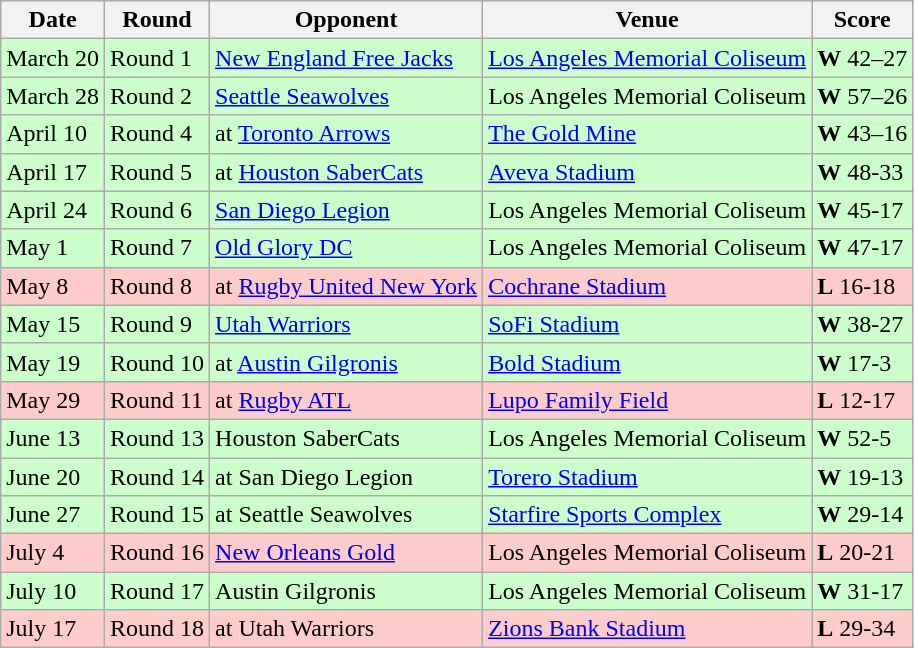<table class="wikitable">
<tr>
<th>Date</th>
<th>Round</th>
<th>Opponent</th>
<th>Venue</th>
<th>Score</th>
</tr>
<tr bgcolor="#CCFFCC">
<td>March 20</td>
<td>Round 1</td>
<td><a href='#'>New England Free Jacks</a></td>
<td><a href='#'>Los Angeles Memorial Coliseum</a></td>
<td><strong>W</strong> 42–27</td>
</tr>
<tr bgcolor="#CCFFCC">
<td>March 28</td>
<td>Round 2</td>
<td><a href='#'>Seattle Seawolves</a></td>
<td>Los Angeles Memorial Coliseum</td>
<td><strong>W</strong> 57–26</td>
</tr>
<tr bgcolor="#CCFFCC">
<td>April 10</td>
<td>Round 4</td>
<td>at <a href='#'>Toronto Arrows</a></td>
<td><a href='#'>The Gold Mine</a></td>
<td><strong>W</strong> 43–16</td>
</tr>
<tr bgcolor="#CCFFCC">
<td>April 17</td>
<td>Round 5</td>
<td>at <a href='#'>Houston SaberCats</a></td>
<td><a href='#'>Aveva Stadium</a></td>
<td><strong>W</strong> 48-33</td>
</tr>
<tr bgcolor="#CCFFCC">
<td>April 24</td>
<td>Round 6</td>
<td><a href='#'>San Diego Legion</a></td>
<td>Los Angeles Memorial Coliseum</td>
<td><strong>W</strong> 45-17</td>
</tr>
<tr bgcolor="#CCFFCC">
<td>May 1</td>
<td>Round 7</td>
<td><a href='#'>Old Glory DC</a></td>
<td>Los Angeles Memorial Coliseum</td>
<td><strong>W</strong> 47-17</td>
</tr>
<tr bgcolor="#FFCCCC">
<td>May 8</td>
<td>Round 8</td>
<td>at <a href='#'>Rugby United New York</a></td>
<td><a href='#'>Cochrane Stadium</a></td>
<td><strong>L</strong> 16-18</td>
</tr>
<tr bgcolor="#CCFFCC">
<td>May 15</td>
<td>Round 9</td>
<td><a href='#'>Utah Warriors</a></td>
<td><a href='#'>SoFi Stadium</a></td>
<td><strong>W</strong> 38-27</td>
</tr>
<tr bgcolor="#CCFFCC">
<td>May 19</td>
<td>Round 10</td>
<td>at <a href='#'>Austin Gilgronis</a></td>
<td><a href='#'>Bold Stadium</a></td>
<td><strong>W</strong> 17-3</td>
</tr>
<tr bgcolor="#FFCCCC">
<td>May 29</td>
<td>Round 11</td>
<td>at <a href='#'>Rugby ATL</a></td>
<td><a href='#'>Lupo Family Field</a></td>
<td><strong>L</strong> 12-17</td>
</tr>
<tr bgcolor="#CCFFCC">
<td>June 13</td>
<td>Round 13</td>
<td>Houston SaberCats</td>
<td>Los Angeles Memorial Coliseum</td>
<td><strong>W</strong> 52-5</td>
</tr>
<tr bgcolor="#CCFFCC">
<td>June 20</td>
<td>Round 14</td>
<td>at San Diego Legion</td>
<td><a href='#'>Torero Stadium</a></td>
<td><strong>W</strong> 19-13</td>
</tr>
<tr bgcolor="#CCFFCC">
<td>June 27</td>
<td>Round 15</td>
<td>at Seattle Seawolves</td>
<td><a href='#'>Starfire Sports Complex</a></td>
<td><strong>W</strong> 29-14</td>
</tr>
<tr bgcolor="#FFCCCC">
<td>July 4</td>
<td>Round 16</td>
<td><a href='#'>New Orleans Gold</a></td>
<td>Los Angeles Memorial Coliseum</td>
<td><strong>L</strong> 20-21</td>
</tr>
<tr bgcolor="#CCFFCC">
<td>July 10</td>
<td>Round 17</td>
<td>Austin Gilgronis</td>
<td>Los Angeles Memorial Coliseum</td>
<td><strong>W</strong> 31-17</td>
</tr>
<tr bgcolor="#FFCCCC">
<td>July 17</td>
<td>Round 18</td>
<td>at Utah Warriors</td>
<td><a href='#'>Zions Bank Stadium</a></td>
<td><strong>L</strong> 29-34</td>
</tr>
</table>
